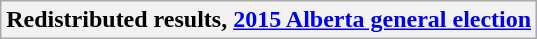<table class=wikitable>
<tr>
<th colspan=5>Redistributed results, <a href='#'>2015 Alberta general election</a><br>






</th>
</tr>
</table>
